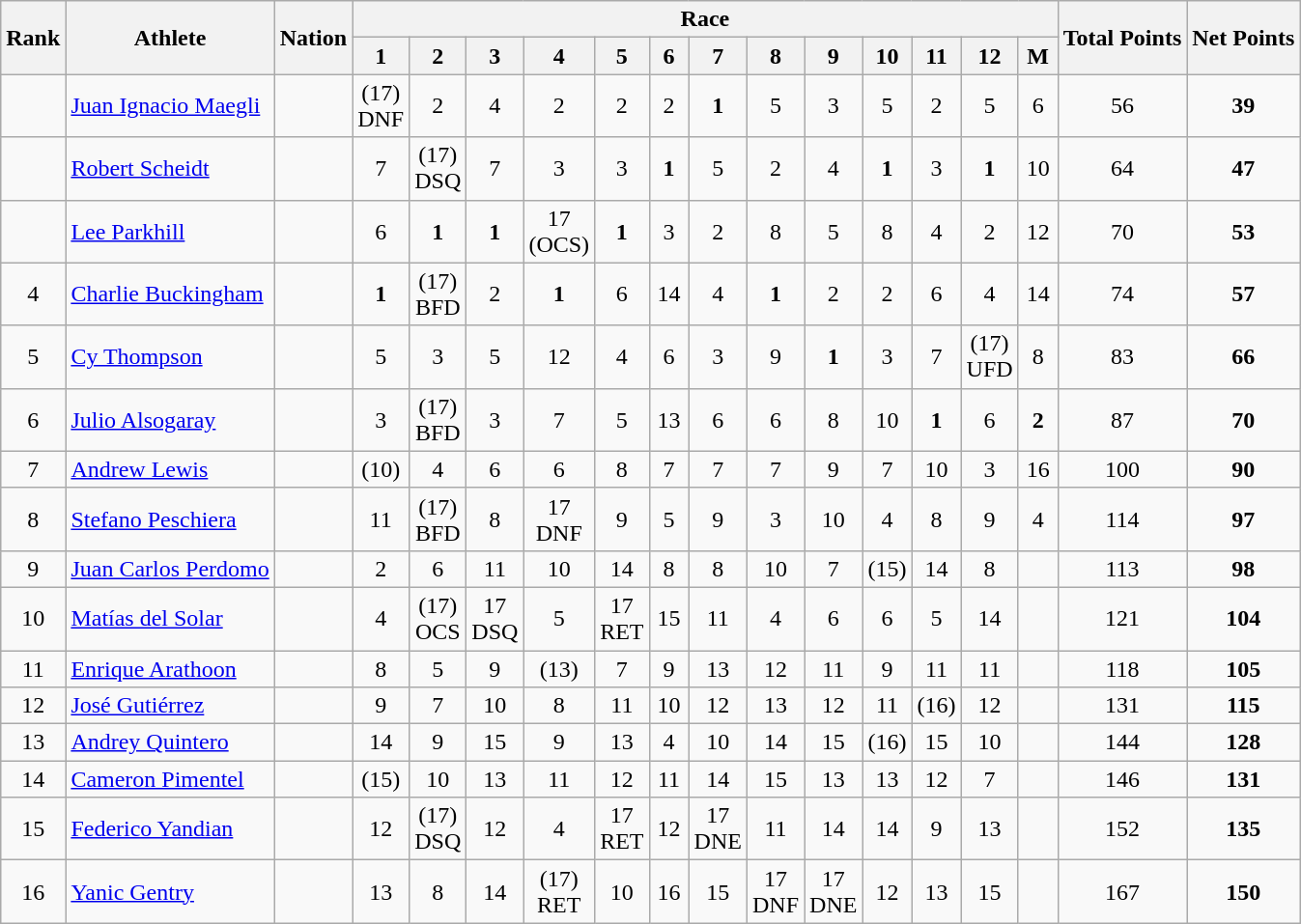<table class="wikitable" style="text-align:center">
<tr>
<th rowspan="2">Rank</th>
<th rowspan="2">Athlete</th>
<th rowspan="2">Nation</th>
<th colspan="13">Race</th>
<th rowspan="2">Total Points</th>
<th rowspan="2">Net Points</th>
</tr>
<tr>
<th width=20>1</th>
<th width=20>2</th>
<th width=20>3</th>
<th width=20>4</th>
<th width=20>5</th>
<th width=20>6</th>
<th width=20>7</th>
<th width=20>8</th>
<th width=20>9</th>
<th width=20>10</th>
<th width=20>11</th>
<th width=20>12</th>
<th width=20>M</th>
</tr>
<tr>
<td></td>
<td align=left><a href='#'>Juan Ignacio Maegli</a></td>
<td align=left></td>
<td>(17)<br>DNF</td>
<td>2</td>
<td>4</td>
<td>2</td>
<td>2</td>
<td>2</td>
<td><strong>1</strong></td>
<td>5</td>
<td>3</td>
<td>5</td>
<td>2</td>
<td>5</td>
<td>6</td>
<td>56</td>
<td><strong>39</strong></td>
</tr>
<tr>
<td></td>
<td align=left><a href='#'>Robert Scheidt</a></td>
<td align=left></td>
<td>7</td>
<td>(17)<br>DSQ</td>
<td>7</td>
<td>3</td>
<td>3</td>
<td><strong>1</strong></td>
<td>5</td>
<td>2</td>
<td>4</td>
<td><strong>1</strong></td>
<td>3</td>
<td><strong>1</strong></td>
<td>10</td>
<td>64</td>
<td><strong>47</strong></td>
</tr>
<tr>
<td></td>
<td align=left><a href='#'>Lee Parkhill</a></td>
<td align=left></td>
<td>6</td>
<td><strong>1</strong></td>
<td><strong>1</strong></td>
<td>17<br>(OCS)</td>
<td><strong>1</strong></td>
<td>3</td>
<td>2</td>
<td>8</td>
<td>5</td>
<td>8</td>
<td>4</td>
<td>2</td>
<td>12</td>
<td>70</td>
<td><strong>53</strong></td>
</tr>
<tr>
<td>4</td>
<td align=left><a href='#'>Charlie Buckingham</a></td>
<td align=left></td>
<td><strong>1</strong></td>
<td>(17) <br>BFD</td>
<td>2</td>
<td><strong>1</strong></td>
<td>6</td>
<td>14</td>
<td>4</td>
<td><strong>1</strong></td>
<td>2</td>
<td>2</td>
<td>6</td>
<td>4</td>
<td>14</td>
<td>74</td>
<td><strong>57</strong></td>
</tr>
<tr>
<td>5</td>
<td align=left><a href='#'>Cy Thompson</a></td>
<td align=left></td>
<td>5</td>
<td>3</td>
<td>5</td>
<td>12</td>
<td>4</td>
<td>6</td>
<td>3</td>
<td>9</td>
<td><strong>1</strong></td>
<td>3</td>
<td>7</td>
<td>(17)<br>UFD</td>
<td>8</td>
<td>83</td>
<td><strong>66</strong></td>
</tr>
<tr>
<td>6</td>
<td align=left><a href='#'>Julio Alsogaray</a></td>
<td align=left></td>
<td>3</td>
<td>(17)<br>BFD</td>
<td>3</td>
<td>7</td>
<td>5</td>
<td>13</td>
<td>6</td>
<td>6</td>
<td>8</td>
<td>10</td>
<td><strong>1</strong></td>
<td>6</td>
<td><strong>2</strong></td>
<td>87</td>
<td><strong>70</strong></td>
</tr>
<tr>
<td>7</td>
<td align=left><a href='#'>Andrew Lewis</a></td>
<td align=left></td>
<td>(10)</td>
<td>4</td>
<td>6</td>
<td>6</td>
<td>8</td>
<td>7</td>
<td>7</td>
<td>7</td>
<td>9</td>
<td>7</td>
<td>10</td>
<td>3</td>
<td>16</td>
<td>100</td>
<td><strong>90</strong></td>
</tr>
<tr>
<td>8</td>
<td align=left><a href='#'>Stefano Peschiera</a></td>
<td align=left></td>
<td>11</td>
<td>(17)<br>BFD</td>
<td>8</td>
<td>17<br>DNF</td>
<td>9</td>
<td>5</td>
<td>9</td>
<td>3</td>
<td>10</td>
<td>4</td>
<td>8</td>
<td>9</td>
<td>4</td>
<td>114</td>
<td><strong>97</strong></td>
</tr>
<tr>
<td>9</td>
<td align=left><a href='#'>Juan Carlos Perdomo</a></td>
<td align=left></td>
<td>2</td>
<td>6</td>
<td>11</td>
<td>10</td>
<td>14</td>
<td>8</td>
<td>8</td>
<td>10</td>
<td>7</td>
<td>(15)</td>
<td>14</td>
<td>8</td>
<td></td>
<td>113</td>
<td><strong>98</strong></td>
</tr>
<tr>
<td>10</td>
<td align=left><a href='#'>Matías del Solar</a></td>
<td align=left></td>
<td>4</td>
<td>(17)<br>OCS</td>
<td>17<br>DSQ</td>
<td>5</td>
<td>17<br>RET</td>
<td>15</td>
<td>11</td>
<td>4</td>
<td>6</td>
<td>6</td>
<td>5</td>
<td>14</td>
<td></td>
<td>121</td>
<td><strong>104</strong></td>
</tr>
<tr>
<td>11</td>
<td align=left><a href='#'>Enrique Arathoon</a></td>
<td align=left></td>
<td>8</td>
<td>5</td>
<td>9</td>
<td>(13)</td>
<td>7</td>
<td>9</td>
<td>13</td>
<td>12</td>
<td>11</td>
<td>9</td>
<td>11</td>
<td>11</td>
<td></td>
<td>118</td>
<td><strong>105</strong></td>
</tr>
<tr>
<td>12</td>
<td align=left><a href='#'>José Gutiérrez</a></td>
<td align=left></td>
<td>9</td>
<td>7</td>
<td>10</td>
<td>8</td>
<td>11</td>
<td>10</td>
<td>12</td>
<td>13</td>
<td>12</td>
<td>11</td>
<td>(16)</td>
<td>12</td>
<td></td>
<td>131</td>
<td><strong>115</strong></td>
</tr>
<tr>
<td>13</td>
<td align=left><a href='#'>Andrey Quintero</a></td>
<td align=left></td>
<td>14</td>
<td>9</td>
<td>15</td>
<td>9</td>
<td>13</td>
<td>4</td>
<td>10</td>
<td>14</td>
<td>15</td>
<td>(16)</td>
<td>15</td>
<td>10</td>
<td></td>
<td>144</td>
<td><strong>128</strong></td>
</tr>
<tr>
<td>14</td>
<td align=left><a href='#'>Cameron Pimentel</a></td>
<td align=left></td>
<td>(15)</td>
<td>10</td>
<td>13</td>
<td>11</td>
<td>12</td>
<td>11</td>
<td>14</td>
<td>15</td>
<td>13</td>
<td>13</td>
<td>12</td>
<td>7</td>
<td></td>
<td>146</td>
<td><strong>131</strong></td>
</tr>
<tr>
<td>15</td>
<td align=left><a href='#'>Federico Yandian</a></td>
<td align=left></td>
<td>12</td>
<td>(17)<br>DSQ</td>
<td>12</td>
<td>4</td>
<td>17<br>RET</td>
<td>12</td>
<td>17<br>DNE</td>
<td>11</td>
<td>14</td>
<td>14</td>
<td>9</td>
<td>13</td>
<td></td>
<td>152</td>
<td><strong>135</strong></td>
</tr>
<tr>
<td>16</td>
<td align=left><a href='#'>Yanic Gentry</a></td>
<td align=left></td>
<td>13</td>
<td>8</td>
<td>14</td>
<td>(17)<br>RET</td>
<td>10</td>
<td>16</td>
<td>15</td>
<td>17<br>DNF</td>
<td>17<br>DNE</td>
<td>12</td>
<td>13</td>
<td>15</td>
<td></td>
<td>167</td>
<td><strong>150</strong></td>
</tr>
</table>
